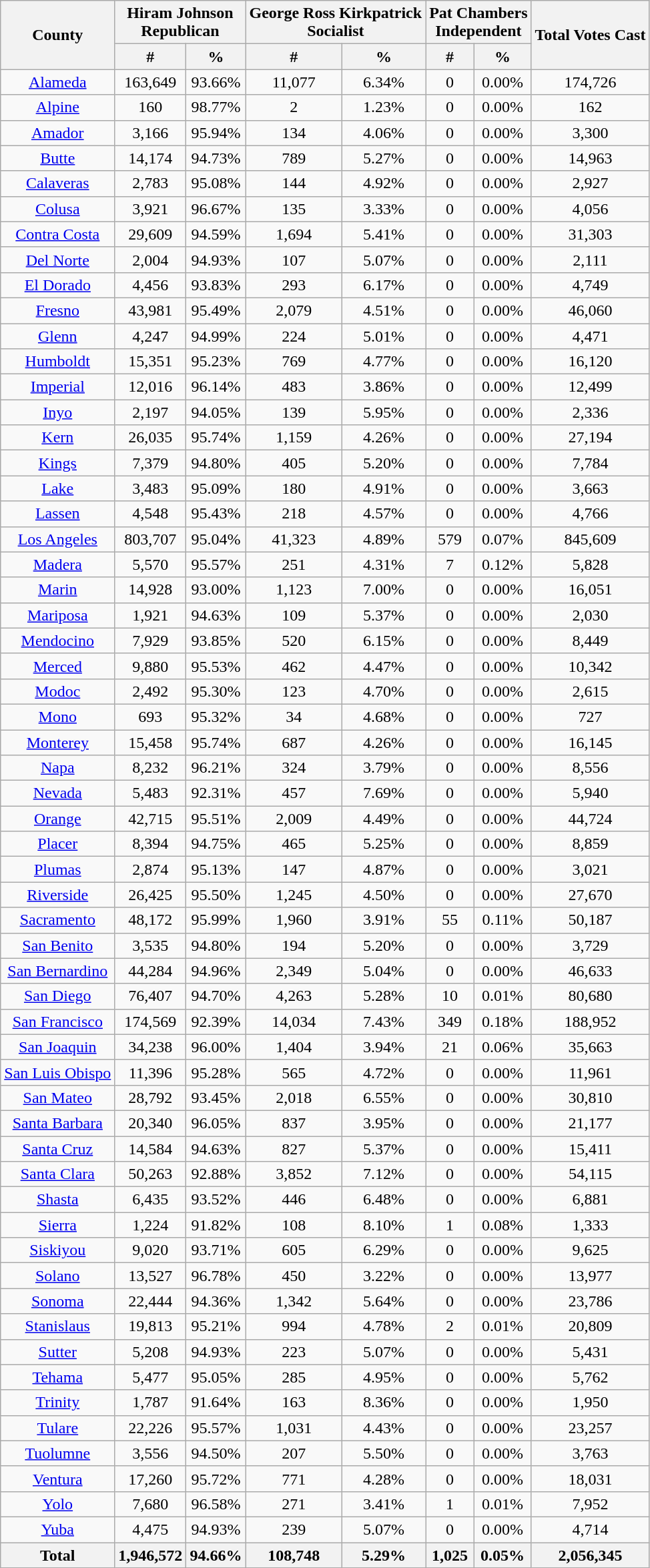<table class="wikitable sortable">
<tr>
<th rowspan="2">County</th>
<th colspan="2">Hiram Johnson<br>Republican</th>
<th colspan="2">George Ross Kirkpatrick<br>Socialist</th>
<th colspan="2">Pat Chambers<br>Independent</th>
<th rowspan="2">Total Votes Cast</th>
</tr>
<tr style="text-align:center;">
<th>#</th>
<th>%</th>
<th>#</th>
<th>%</th>
<th>#</th>
<th>%</th>
</tr>
<tr style="text-align:center;">
<td><a href='#'>Alameda</a></td>
<td>163,649</td>
<td>93.66%</td>
<td>11,077</td>
<td>6.34%</td>
<td>0</td>
<td>0.00%</td>
<td>174,726</td>
</tr>
<tr style="text-align:center;">
<td><a href='#'>Alpine</a></td>
<td>160</td>
<td>98.77%</td>
<td>2</td>
<td>1.23%</td>
<td>0</td>
<td>0.00%</td>
<td>162</td>
</tr>
<tr style="text-align:center;">
<td><a href='#'>Amador</a></td>
<td>3,166</td>
<td>95.94%</td>
<td>134</td>
<td>4.06%</td>
<td>0</td>
<td>0.00%</td>
<td>3,300</td>
</tr>
<tr style="text-align:center;">
<td><a href='#'>Butte</a></td>
<td>14,174</td>
<td>94.73%</td>
<td>789</td>
<td>5.27%</td>
<td>0</td>
<td>0.00%</td>
<td>14,963</td>
</tr>
<tr style="text-align:center;">
<td><a href='#'>Calaveras</a></td>
<td>2,783</td>
<td>95.08%</td>
<td>144</td>
<td>4.92%</td>
<td>0</td>
<td>0.00%</td>
<td>2,927</td>
</tr>
<tr style="text-align:center;">
<td><a href='#'>Colusa</a></td>
<td>3,921</td>
<td>96.67%</td>
<td>135</td>
<td>3.33%</td>
<td>0</td>
<td>0.00%</td>
<td>4,056</td>
</tr>
<tr style="text-align:center;">
<td><a href='#'>Contra Costa</a></td>
<td>29,609</td>
<td>94.59%</td>
<td>1,694</td>
<td>5.41%</td>
<td>0</td>
<td>0.00%</td>
<td>31,303</td>
</tr>
<tr style="text-align:center;">
<td><a href='#'>Del Norte</a></td>
<td>2,004</td>
<td>94.93%</td>
<td>107</td>
<td>5.07%</td>
<td>0</td>
<td>0.00%</td>
<td>2,111</td>
</tr>
<tr style="text-align:center;">
<td><a href='#'>El Dorado</a></td>
<td>4,456</td>
<td>93.83%</td>
<td>293</td>
<td>6.17%</td>
<td>0</td>
<td>0.00%</td>
<td>4,749</td>
</tr>
<tr style="text-align:center;">
<td><a href='#'>Fresno</a></td>
<td>43,981</td>
<td>95.49%</td>
<td>2,079</td>
<td>4.51%</td>
<td>0</td>
<td>0.00%</td>
<td>46,060</td>
</tr>
<tr style="text-align:center;">
<td><a href='#'>Glenn</a></td>
<td>4,247</td>
<td>94.99%</td>
<td>224</td>
<td>5.01%</td>
<td>0</td>
<td>0.00%</td>
<td>4,471</td>
</tr>
<tr style="text-align:center;">
<td><a href='#'>Humboldt</a></td>
<td>15,351</td>
<td>95.23%</td>
<td>769</td>
<td>4.77%</td>
<td>0</td>
<td>0.00%</td>
<td>16,120</td>
</tr>
<tr style="text-align:center;">
<td><a href='#'>Imperial</a></td>
<td>12,016</td>
<td>96.14%</td>
<td>483</td>
<td>3.86%</td>
<td>0</td>
<td>0.00%</td>
<td>12,499</td>
</tr>
<tr style="text-align:center;">
<td><a href='#'>Inyo</a></td>
<td>2,197</td>
<td>94.05%</td>
<td>139</td>
<td>5.95%</td>
<td>0</td>
<td>0.00%</td>
<td>2,336</td>
</tr>
<tr style="text-align:center;">
<td><a href='#'>Kern</a></td>
<td>26,035</td>
<td>95.74%</td>
<td>1,159</td>
<td>4.26%</td>
<td>0</td>
<td>0.00%</td>
<td>27,194</td>
</tr>
<tr style="text-align:center;">
<td><a href='#'>Kings</a></td>
<td>7,379</td>
<td>94.80%</td>
<td>405</td>
<td>5.20%</td>
<td>0</td>
<td>0.00%</td>
<td>7,784</td>
</tr>
<tr style="text-align:center;">
<td><a href='#'>Lake</a></td>
<td>3,483</td>
<td>95.09%</td>
<td>180</td>
<td>4.91%</td>
<td>0</td>
<td>0.00%</td>
<td>3,663</td>
</tr>
<tr style="text-align:center;">
<td><a href='#'>Lassen</a></td>
<td>4,548</td>
<td>95.43%</td>
<td>218</td>
<td>4.57%</td>
<td>0</td>
<td>0.00%</td>
<td>4,766</td>
</tr>
<tr style="text-align:center;">
<td><a href='#'>Los Angeles</a></td>
<td>803,707</td>
<td>95.04%</td>
<td>41,323</td>
<td>4.89%</td>
<td>579</td>
<td>0.07%</td>
<td>845,609</td>
</tr>
<tr style="text-align:center;">
<td><a href='#'>Madera</a></td>
<td>5,570</td>
<td>95.57%</td>
<td>251</td>
<td>4.31%</td>
<td>7</td>
<td>0.12%</td>
<td>5,828</td>
</tr>
<tr style="text-align:center;">
<td><a href='#'>Marin</a></td>
<td>14,928</td>
<td>93.00%</td>
<td>1,123</td>
<td>7.00%</td>
<td>0</td>
<td>0.00%</td>
<td>16,051</td>
</tr>
<tr style="text-align:center;">
<td><a href='#'>Mariposa</a></td>
<td>1,921</td>
<td>94.63%</td>
<td>109</td>
<td>5.37%</td>
<td>0</td>
<td>0.00%</td>
<td>2,030</td>
</tr>
<tr style="text-align:center;">
<td><a href='#'>Mendocino</a></td>
<td>7,929</td>
<td>93.85%</td>
<td>520</td>
<td>6.15%</td>
<td>0</td>
<td>0.00%</td>
<td>8,449</td>
</tr>
<tr style="text-align:center;">
<td><a href='#'>Merced</a></td>
<td>9,880</td>
<td>95.53%</td>
<td>462</td>
<td>4.47%</td>
<td>0</td>
<td>0.00%</td>
<td>10,342</td>
</tr>
<tr style="text-align:center;">
<td><a href='#'>Modoc</a></td>
<td>2,492</td>
<td>95.30%</td>
<td>123</td>
<td>4.70%</td>
<td>0</td>
<td>0.00%</td>
<td>2,615</td>
</tr>
<tr style="text-align:center;">
<td><a href='#'>Mono</a></td>
<td>693</td>
<td>95.32%</td>
<td>34</td>
<td>4.68%</td>
<td>0</td>
<td>0.00%</td>
<td>727</td>
</tr>
<tr style="text-align:center;">
<td><a href='#'>Monterey</a></td>
<td>15,458</td>
<td>95.74%</td>
<td>687</td>
<td>4.26%</td>
<td>0</td>
<td>0.00%</td>
<td>16,145</td>
</tr>
<tr style="text-align:center;">
<td><a href='#'>Napa</a></td>
<td>8,232</td>
<td>96.21%</td>
<td>324</td>
<td>3.79%</td>
<td>0</td>
<td>0.00%</td>
<td>8,556</td>
</tr>
<tr style="text-align:center;">
<td><a href='#'>Nevada</a></td>
<td>5,483</td>
<td>92.31%</td>
<td>457</td>
<td>7.69%</td>
<td>0</td>
<td>0.00%</td>
<td>5,940</td>
</tr>
<tr style="text-align:center;">
<td><a href='#'>Orange</a></td>
<td>42,715</td>
<td>95.51%</td>
<td>2,009</td>
<td>4.49%</td>
<td>0</td>
<td>0.00%</td>
<td>44,724</td>
</tr>
<tr style="text-align:center;">
<td><a href='#'>Placer</a></td>
<td>8,394</td>
<td>94.75%</td>
<td>465</td>
<td>5.25%</td>
<td>0</td>
<td>0.00%</td>
<td>8,859</td>
</tr>
<tr style="text-align:center;">
<td><a href='#'>Plumas</a></td>
<td>2,874</td>
<td>95.13%</td>
<td>147</td>
<td>4.87%</td>
<td>0</td>
<td>0.00%</td>
<td>3,021</td>
</tr>
<tr style="text-align:center;">
<td><a href='#'>Riverside</a></td>
<td>26,425</td>
<td>95.50%</td>
<td>1,245</td>
<td>4.50%</td>
<td>0</td>
<td>0.00%</td>
<td>27,670</td>
</tr>
<tr style="text-align:center;">
<td><a href='#'>Sacramento</a></td>
<td>48,172</td>
<td>95.99%</td>
<td>1,960</td>
<td>3.91%</td>
<td>55</td>
<td>0.11%</td>
<td>50,187</td>
</tr>
<tr style="text-align:center;">
<td><a href='#'>San Benito</a></td>
<td>3,535</td>
<td>94.80%</td>
<td>194</td>
<td>5.20%</td>
<td>0</td>
<td>0.00%</td>
<td>3,729</td>
</tr>
<tr style="text-align:center;">
<td><a href='#'>San Bernardino</a></td>
<td>44,284</td>
<td>94.96%</td>
<td>2,349</td>
<td>5.04%</td>
<td>0</td>
<td>0.00%</td>
<td>46,633</td>
</tr>
<tr style="text-align:center;">
<td><a href='#'>San Diego</a></td>
<td>76,407</td>
<td>94.70%</td>
<td>4,263</td>
<td>5.28%</td>
<td>10</td>
<td>0.01%</td>
<td>80,680</td>
</tr>
<tr style="text-align:center;">
<td><a href='#'>San Francisco</a></td>
<td>174,569</td>
<td>92.39%</td>
<td>14,034</td>
<td>7.43%</td>
<td>349</td>
<td>0.18%</td>
<td>188,952</td>
</tr>
<tr style="text-align:center;">
<td><a href='#'>San Joaquin</a></td>
<td>34,238</td>
<td>96.00%</td>
<td>1,404</td>
<td>3.94%</td>
<td>21</td>
<td>0.06%</td>
<td>35,663</td>
</tr>
<tr style="text-align:center;">
<td><a href='#'>San Luis Obispo</a></td>
<td>11,396</td>
<td>95.28%</td>
<td>565</td>
<td>4.72%</td>
<td>0</td>
<td>0.00%</td>
<td>11,961</td>
</tr>
<tr style="text-align:center;">
<td><a href='#'>San Mateo</a></td>
<td>28,792</td>
<td>93.45%</td>
<td>2,018</td>
<td>6.55%</td>
<td>0</td>
<td>0.00%</td>
<td>30,810</td>
</tr>
<tr style="text-align:center;">
<td><a href='#'>Santa Barbara</a></td>
<td>20,340</td>
<td>96.05%</td>
<td>837</td>
<td>3.95%</td>
<td>0</td>
<td>0.00%</td>
<td>21,177</td>
</tr>
<tr style="text-align:center;">
<td><a href='#'>Santa Cruz</a></td>
<td>14,584</td>
<td>94.63%</td>
<td>827</td>
<td>5.37%</td>
<td>0</td>
<td>0.00%</td>
<td>15,411</td>
</tr>
<tr style="text-align:center;">
<td><a href='#'>Santa Clara</a></td>
<td>50,263</td>
<td>92.88%</td>
<td>3,852</td>
<td>7.12%</td>
<td>0</td>
<td>0.00%</td>
<td>54,115</td>
</tr>
<tr style="text-align:center;">
<td><a href='#'>Shasta</a></td>
<td>6,435</td>
<td>93.52%</td>
<td>446</td>
<td>6.48%</td>
<td>0</td>
<td>0.00%</td>
<td>6,881</td>
</tr>
<tr style="text-align:center;">
<td><a href='#'>Sierra</a></td>
<td>1,224</td>
<td>91.82%</td>
<td>108</td>
<td>8.10%</td>
<td>1</td>
<td>0.08%</td>
<td>1,333</td>
</tr>
<tr style="text-align:center;">
<td><a href='#'>Siskiyou</a></td>
<td>9,020</td>
<td>93.71%</td>
<td>605</td>
<td>6.29%</td>
<td>0</td>
<td>0.00%</td>
<td>9,625</td>
</tr>
<tr style="text-align:center;">
<td><a href='#'>Solano</a></td>
<td>13,527</td>
<td>96.78%</td>
<td>450</td>
<td>3.22%</td>
<td>0</td>
<td>0.00%</td>
<td>13,977</td>
</tr>
<tr style="text-align:center;">
<td><a href='#'>Sonoma</a></td>
<td>22,444</td>
<td>94.36%</td>
<td>1,342</td>
<td>5.64%</td>
<td>0</td>
<td>0.00%</td>
<td>23,786</td>
</tr>
<tr style="text-align:center;">
<td><a href='#'>Stanislaus</a></td>
<td>19,813</td>
<td>95.21%</td>
<td>994</td>
<td>4.78%</td>
<td>2</td>
<td>0.01%</td>
<td>20,809</td>
</tr>
<tr style="text-align:center;">
<td><a href='#'>Sutter</a></td>
<td>5,208</td>
<td>94.93%</td>
<td>223</td>
<td>5.07%</td>
<td>0</td>
<td>0.00%</td>
<td>5,431</td>
</tr>
<tr style="text-align:center;">
<td><a href='#'>Tehama</a></td>
<td>5,477</td>
<td>95.05%</td>
<td>285</td>
<td>4.95%</td>
<td>0</td>
<td>0.00%</td>
<td>5,762</td>
</tr>
<tr style="text-align:center;">
<td><a href='#'>Trinity</a></td>
<td>1,787</td>
<td>91.64%</td>
<td>163</td>
<td>8.36%</td>
<td>0</td>
<td>0.00%</td>
<td>1,950</td>
</tr>
<tr style="text-align:center;">
<td><a href='#'>Tulare</a></td>
<td>22,226</td>
<td>95.57%</td>
<td>1,031</td>
<td>4.43%</td>
<td>0</td>
<td>0.00%</td>
<td>23,257</td>
</tr>
<tr style="text-align:center;">
<td><a href='#'>Tuolumne</a></td>
<td>3,556</td>
<td>94.50%</td>
<td>207</td>
<td>5.50%</td>
<td>0</td>
<td>0.00%</td>
<td>3,763</td>
</tr>
<tr style="text-align:center;">
<td><a href='#'>Ventura</a></td>
<td>17,260</td>
<td>95.72%</td>
<td>771</td>
<td>4.28%</td>
<td>0</td>
<td>0.00%</td>
<td>18,031</td>
</tr>
<tr style="text-align:center;">
<td><a href='#'>Yolo</a></td>
<td>7,680</td>
<td>96.58%</td>
<td>271</td>
<td>3.41%</td>
<td>1</td>
<td>0.01%</td>
<td>7,952</td>
</tr>
<tr style="text-align:center;">
<td><a href='#'>Yuba</a></td>
<td>4,475</td>
<td>94.93%</td>
<td>239</td>
<td>5.07%</td>
<td>0</td>
<td>0.00%</td>
<td>4,714</td>
</tr>
<tr style="text-align:center;">
<th>Total</th>
<th>1,946,572</th>
<th>94.66%</th>
<th>108,748</th>
<th>5.29%</th>
<th>1,025</th>
<th>0.05%</th>
<th>2,056,345</th>
</tr>
</table>
